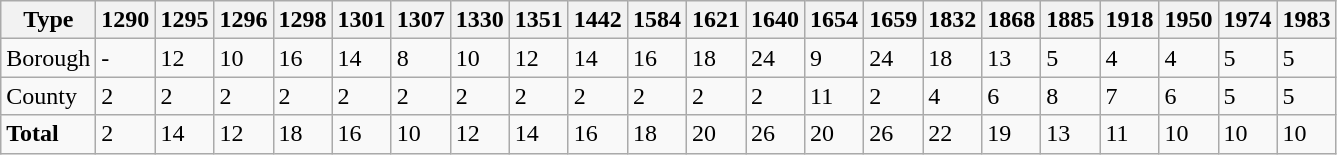<table class="wikitable">
<tr>
<th>Type</th>
<th>1290</th>
<th>1295</th>
<th>1296</th>
<th>1298</th>
<th>1301</th>
<th>1307</th>
<th>1330</th>
<th>1351</th>
<th>1442</th>
<th>1584</th>
<th>1621</th>
<th>1640</th>
<th>1654</th>
<th>1659</th>
<th>1832</th>
<th>1868</th>
<th>1885</th>
<th>1918</th>
<th>1950</th>
<th>1974</th>
<th>1983</th>
</tr>
<tr>
<td>Borough</td>
<td>-</td>
<td>12</td>
<td>10</td>
<td>16</td>
<td>14</td>
<td>8</td>
<td>10</td>
<td>12</td>
<td>14</td>
<td>16</td>
<td>18</td>
<td>24</td>
<td>9</td>
<td>24</td>
<td>18</td>
<td>13</td>
<td>5</td>
<td>4</td>
<td>4</td>
<td>5</td>
<td>5</td>
</tr>
<tr>
<td>County</td>
<td>2</td>
<td>2</td>
<td>2</td>
<td>2</td>
<td>2</td>
<td>2</td>
<td>2</td>
<td>2</td>
<td>2</td>
<td>2</td>
<td>2</td>
<td>2</td>
<td>11</td>
<td>2</td>
<td>4</td>
<td>6</td>
<td>8</td>
<td>7</td>
<td>6</td>
<td>5</td>
<td>5</td>
</tr>
<tr>
<td><strong>Total</strong></td>
<td>2</td>
<td>14</td>
<td>12</td>
<td>18</td>
<td>16</td>
<td>10</td>
<td>12</td>
<td>14</td>
<td>16</td>
<td>18</td>
<td>20</td>
<td>26</td>
<td>20</td>
<td>26</td>
<td>22</td>
<td>19</td>
<td>13</td>
<td>11</td>
<td>10</td>
<td>10</td>
<td>10</td>
</tr>
</table>
